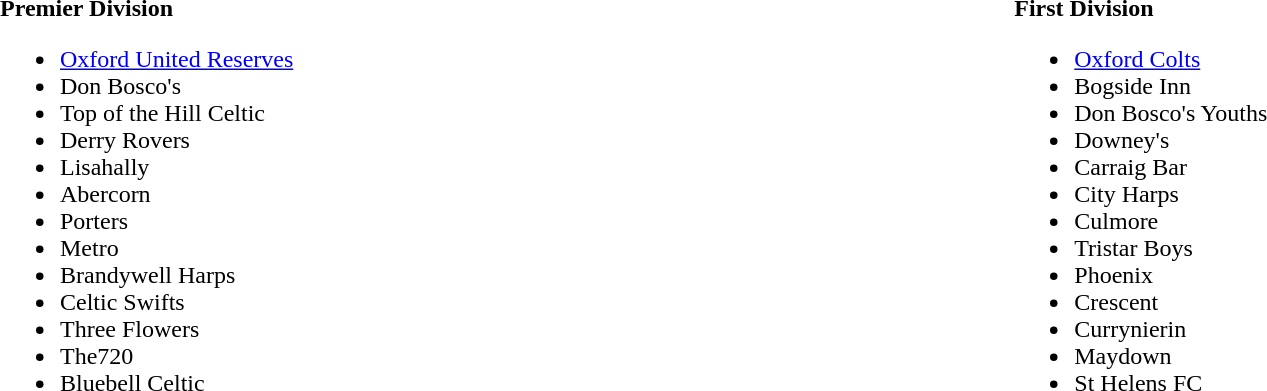<table -table cellpadding="1" cellspacing="3" style="width: 100%; text-align: left; border:0">
<tr>
<td valign="top"><br><strong>Premier Division</strong><ul><li><a href='#'>Oxford United Reserves</a></li><li>Don Bosco's</li><li>Top of the Hill Celtic</li><li>Derry Rovers</li><li>Lisahally</li><li>Abercorn</li><li>Porters</li><li>Metro</li><li>Brandywell Harps</li><li>Celtic Swifts</li><li>Three Flowers</li><li>The720</li><li>Bluebell Celtic</li></ul></td>
<td valign="top"><br><strong>First Division</strong><ul><li><a href='#'>Oxford Colts</a></li><li>Bogside Inn</li><li>Don Bosco's Youths</li><li>Downey's</li><li>Carraig Bar</li><li>City Harps</li><li>Culmore</li><li>Tristar Boys</li><li>Phoenix</li><li>Crescent</li><li>Currynierin</li><li>Maydown</li><li>St Helens FC</li></ul></td>
</tr>
</table>
